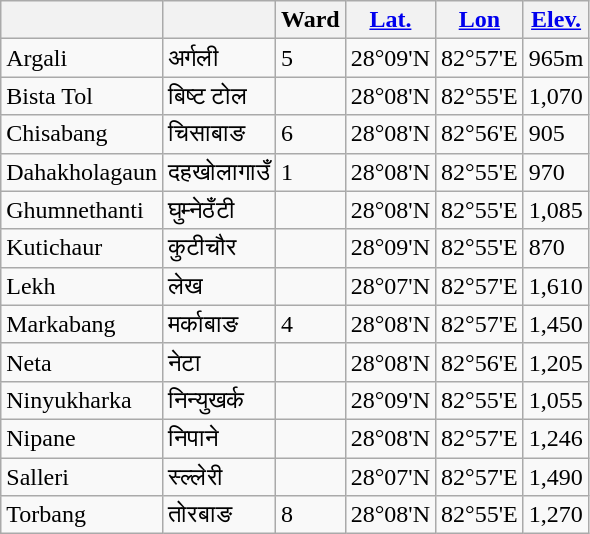<table class="wikitable">
<tr>
<th></th>
<th></th>
<th>Ward</th>
<th><a href='#'>Lat.</a></th>
<th><a href='#'>Lon</a></th>
<th><a href='#'>Elev.</a></th>
</tr>
<tr>
<td>Argali</td>
<td>अर्गली</td>
<td>5</td>
<td>28°09'N</td>
<td>82°57'E</td>
<td> 965m</td>
</tr>
<tr>
<td>Bista Tol</td>
<td>बिष्ट टोल</td>
<td></td>
<td>28°08'N</td>
<td>82°55'E</td>
<td>1,070</td>
</tr>
<tr>
<td>Chisabang</td>
<td>चिसाबाङ</td>
<td>6</td>
<td>28°08'N</td>
<td>82°56'E</td>
<td> 905</td>
</tr>
<tr>
<td>Dahakholagaun</td>
<td>दहखोलागाउँ</td>
<td>1</td>
<td>28°08'N</td>
<td>82°55'E</td>
<td> 970</td>
</tr>
<tr>
<td>Ghumnethanti</td>
<td>घुम्नेठँटी</td>
<td></td>
<td>28°08'N</td>
<td>82°55'E</td>
<td>1,085</td>
</tr>
<tr>
<td>Kutichaur</td>
<td>कुटीचौर</td>
<td></td>
<td>28°09'N</td>
<td>82°55'E</td>
<td> 870</td>
</tr>
<tr>
<td>Lekh</td>
<td>लेख</td>
<td></td>
<td>28°07'N</td>
<td>82°57'E</td>
<td>1,610</td>
</tr>
<tr>
<td>Markabang</td>
<td>मर्काबाङ</td>
<td>4</td>
<td>28°08'N</td>
<td>82°57'E</td>
<td>1,450</td>
</tr>
<tr>
<td>Neta</td>
<td>नेटा</td>
<td></td>
<td>28°08'N</td>
<td>82°56'E</td>
<td>1,205</td>
</tr>
<tr>
<td>Ninyukharka</td>
<td>निन्युखर्क</td>
<td></td>
<td>28°09'N</td>
<td>82°55'E</td>
<td>1,055</td>
</tr>
<tr>
<td>Nipane</td>
<td>निपाने</td>
<td></td>
<td>28°08'N</td>
<td>82°57'E</td>
<td>1,246</td>
</tr>
<tr>
<td>Salleri</td>
<td>स्ल्लेरी</td>
<td></td>
<td>28°07'N</td>
<td>82°57'E</td>
<td>1,490</td>
</tr>
<tr>
<td>Torbang</td>
<td>तोरबाङ</td>
<td>8</td>
<td>28°08'N</td>
<td>82°55'E</td>
<td>1,270</td>
</tr>
</table>
